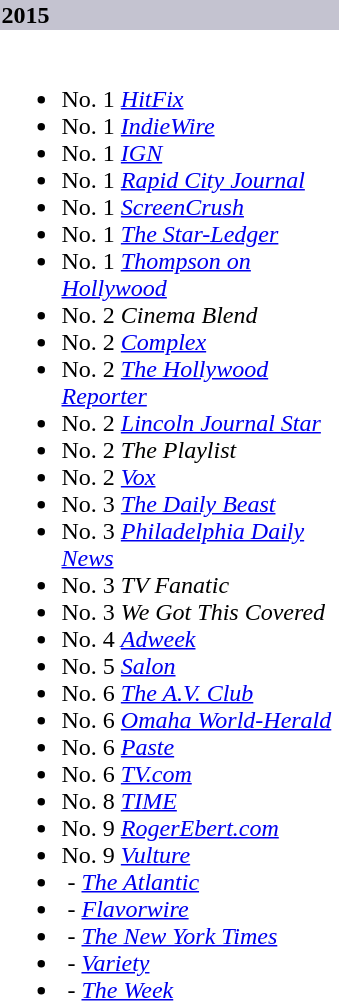<table class="collapsible">
<tr>
<th style="width:14em; background:#C4C3D0; text-align:left">2015</th>
</tr>
<tr>
<td colspan=><br><ul><li>No. 1 <em><a href='#'>HitFix</a></em></li><li>No. 1 <em><a href='#'>IndieWire</a></em></li><li>No. 1 <em><a href='#'>IGN</a></em></li><li>No. 1 <em><a href='#'>Rapid City Journal</a></em></li><li>No. 1 <em><a href='#'>ScreenCrush</a></em></li><li>No. 1 <em><a href='#'>The Star-Ledger</a></em></li><li>No. 1 <em><a href='#'>Thompson on Hollywood</a></em></li><li>No. 2 <em>Cinema Blend</em></li><li>No. 2 <em><a href='#'>Complex</a></em></li><li>No. 2 <em><a href='#'>The Hollywood Reporter</a></em></li><li>No. 2 <em><a href='#'>Lincoln Journal Star</a></em></li><li>No. 2 <em>The Playlist</em></li><li>No. 2 <em><a href='#'>Vox</a></em></li><li>No. 3 <em><a href='#'>The Daily Beast</a></em></li><li>No. 3 <em><a href='#'>Philadelphia Daily News</a></em></li><li>No. 3 <em>TV Fanatic</em></li><li>No. 3 <em>We Got This Covered</em></li><li>No. 4 <em><a href='#'>Adweek</a></em></li><li>No. 5 <em><a href='#'>Salon</a></em></li><li>No. 6 <em><a href='#'>The A.V. Club</a></em></li><li>No. 6 <em><a href='#'>Omaha World-Herald</a></em></li><li>No. 6 <em><a href='#'>Paste</a></em></li><li>No. 6 <em><a href='#'>TV.com</a></em></li><li>No. 8 <em><a href='#'>TIME</a></em></li><li>No. 9 <em><a href='#'>RogerEbert.com</a></em></li><li>No. 9 <em><a href='#'>Vulture</a></em></li><li> - <em><a href='#'>The Atlantic</a></em></li><li> - <em><a href='#'>Flavorwire</a></em></li><li> - <em><a href='#'>The New York Times</a></em></li><li> - <em><a href='#'>Variety</a></em></li><li> - <em><a href='#'>The Week</a></em></li></ul></td>
</tr>
</table>
